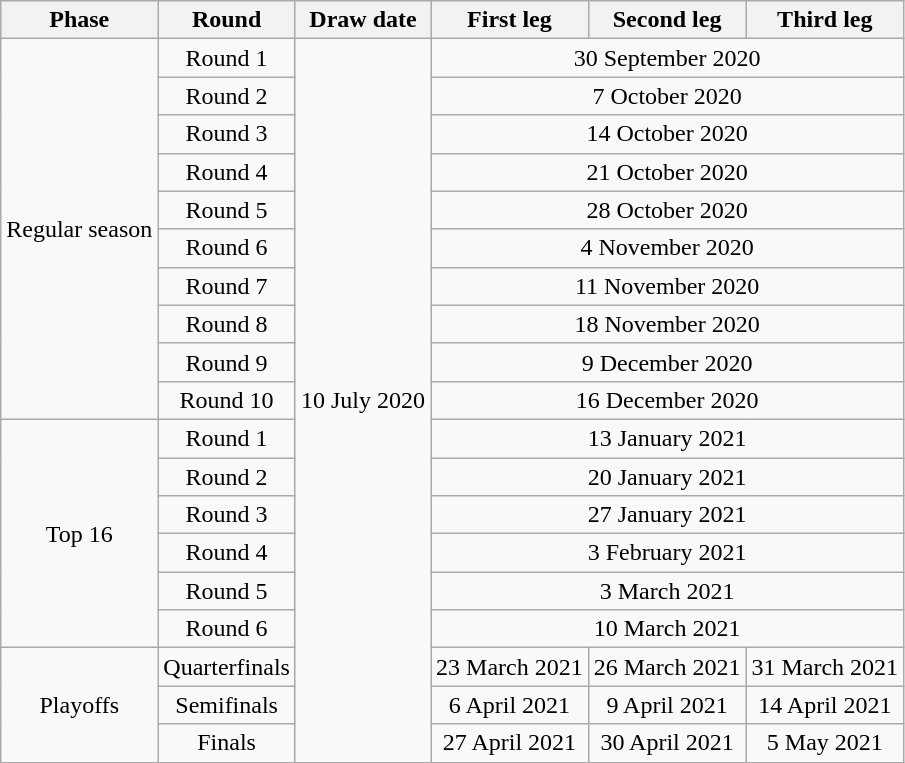<table class="wikitable" style="text-align:center">
<tr>
<th>Phase</th>
<th>Round</th>
<th>Draw date</th>
<th>First leg</th>
<th>Second leg</th>
<th>Third leg</th>
</tr>
<tr>
<td rowspan="10">Regular season</td>
<td>Round 1</td>
<td rowspan="19">10 July 2020</td>
<td colspan="3">30 September 2020</td>
</tr>
<tr>
<td>Round 2</td>
<td colspan="3">7 October 2020</td>
</tr>
<tr>
<td>Round 3</td>
<td colspan="3">14 October 2020</td>
</tr>
<tr>
<td>Round 4</td>
<td colspan="3">21 October 2020</td>
</tr>
<tr>
<td>Round 5</td>
<td colspan="3">28 October 2020</td>
</tr>
<tr>
<td>Round 6</td>
<td colspan="3">4 November 2020</td>
</tr>
<tr>
<td>Round 7</td>
<td colspan="3">11 November 2020</td>
</tr>
<tr>
<td>Round 8</td>
<td colspan="3">18 November 2020</td>
</tr>
<tr>
<td>Round 9</td>
<td colspan="3">9 December 2020</td>
</tr>
<tr>
<td>Round 10</td>
<td colspan="3">16 December 2020</td>
</tr>
<tr>
<td rowspan="6">Top 16</td>
<td>Round 1</td>
<td colspan="3">13 January 2021</td>
</tr>
<tr>
<td>Round 2</td>
<td colspan="3">20 January 2021</td>
</tr>
<tr>
<td>Round 3</td>
<td colspan="3">27 January 2021</td>
</tr>
<tr>
<td>Round 4</td>
<td colspan="3">3 February 2021</td>
</tr>
<tr>
<td>Round 5</td>
<td colspan="3">3 March 2021</td>
</tr>
<tr>
<td>Round 6</td>
<td colspan="3">10 March 2021</td>
</tr>
<tr>
<td rowspan="3">Playoffs</td>
<td>Quarterfinals</td>
<td>23 March 2021</td>
<td>26 March 2021</td>
<td>31 March 2021</td>
</tr>
<tr>
<td>Semifinals</td>
<td>6 April 2021</td>
<td>9 April 2021</td>
<td>14 April 2021</td>
</tr>
<tr>
<td>Finals</td>
<td>27 April 2021</td>
<td>30 April 2021</td>
<td>5 May 2021</td>
</tr>
</table>
